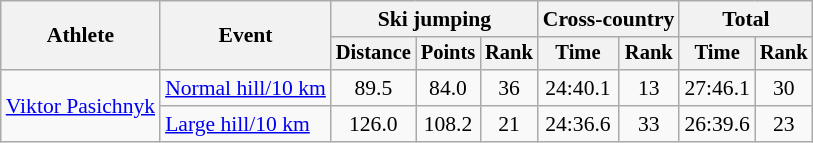<table class="wikitable" style="font-size:90%">
<tr>
<th rowspan="2">Athlete</th>
<th rowspan="2">Event</th>
<th colspan="3">Ski jumping</th>
<th colspan="2">Cross-country</th>
<th colspan="2">Total</th>
</tr>
<tr style="font-size:95%">
<th>Distance</th>
<th>Points</th>
<th>Rank</th>
<th>Time</th>
<th>Rank</th>
<th>Time</th>
<th>Rank</th>
</tr>
<tr align=center>
<td align=left rowspan=2><a href='#'>Viktor Pasichnyk</a></td>
<td align=left><a href='#'>Normal hill/10 km</a></td>
<td>89.5</td>
<td>84.0</td>
<td>36</td>
<td>24:40.1</td>
<td>13</td>
<td>27:46.1</td>
<td>30</td>
</tr>
<tr align=center>
<td align=left><a href='#'>Large hill/10 km</a></td>
<td>126.0</td>
<td>108.2</td>
<td>21</td>
<td>24:36.6</td>
<td>33</td>
<td>26:39.6</td>
<td>23</td>
</tr>
</table>
